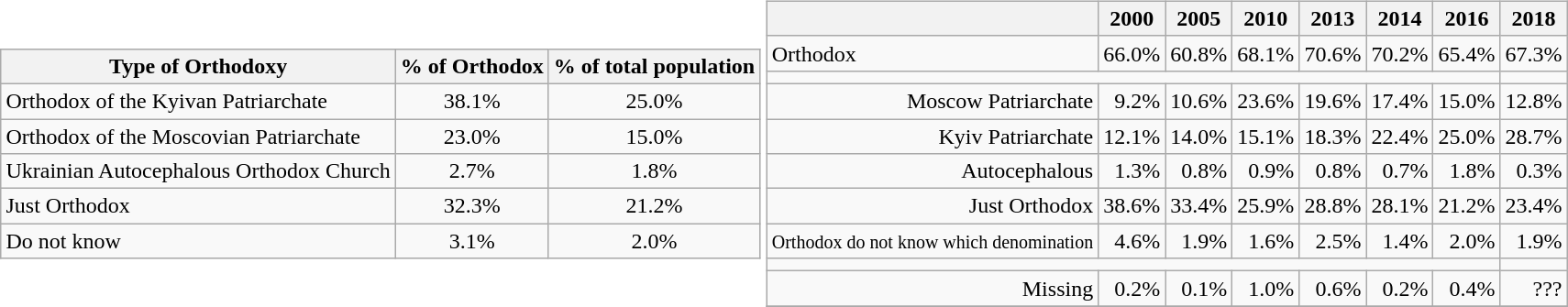<table style="with:100%" align="center">
<tr>
<td><br><table class="wikitable" style="margin:auto">
<tr>
<th rowspan="1">Type of Orthodoxy</th>
<th colspan="1">% of Orthodox</th>
<th colspan="1">% of total population</th>
</tr>
<tr>
<td>Orthodox of the Kyivan Patriarchate</td>
<td style="text-align:center;">38.1%</td>
<td style="text-align:center;">25.0%</td>
</tr>
<tr>
<td>Orthodox of the Moscovian Patriarchate</td>
<td style="text-align:center;">23.0%</td>
<td style="text-align:center;">15.0%</td>
</tr>
<tr>
<td>Ukrainian Autocephalous Orthodox Church</td>
<td style="text-align:center;">2.7%</td>
<td style="text-align:center;">1.8%</td>
</tr>
<tr>
<td>Just Orthodox</td>
<td style="text-align:center;">32.3%</td>
<td style="text-align:center;">21.2%</td>
</tr>
<tr>
<td>Do not know</td>
<td style="text-align:center;">3.1%</td>
<td style="text-align:center;">2.0%</td>
</tr>
</table>
</td>
<td><br><table class="wikitable" style="margin:auto">
<tr>
<th></th>
<th>2000</th>
<th>2005</th>
<th>2010</th>
<th>2013</th>
<th>2014</th>
<th>2016</th>
<th>2018</th>
</tr>
<tr valign=top>
<td>Orthodox</td>
<td align=right>66.0%</td>
<td align=right>60.8%</td>
<td align=right>68.1%</td>
<td align=right>70.6%</td>
<td align=right>70.2%</td>
<td align=right>65.4%</td>
<td align=right>67.3%</td>
</tr>
<tr valign=top>
<td colspan=7 height=2></td>
</tr>
<tr valign=top>
<td align=right>Moscow Patriarchate</td>
<td align=right>9.2%</td>
<td align=right>10.6%</td>
<td align=right>23.6%</td>
<td align=right>19.6%</td>
<td align=right>17.4%</td>
<td align=right>15.0%</td>
<td align=right>12.8%</td>
</tr>
<tr valign=top>
<td align=right>Kyiv Patriarchate</td>
<td align=right>12.1%</td>
<td align=right>14.0%</td>
<td align=right>15.1%</td>
<td align=right>18.3%</td>
<td align=right>22.4%</td>
<td align=right>25.0%</td>
<td align=right>28.7%</td>
</tr>
<tr valign=top>
<td align=right>Autocephalous</td>
<td align=right>1.3%</td>
<td align=right>0.8%</td>
<td align=right>0.9%</td>
<td align=right>0.8%</td>
<td align=right>0.7%</td>
<td align=right>1.8%</td>
<td align=right>0.3%</td>
</tr>
<tr valign=top>
<td align=right>Just Orthodox</td>
<td align=right>38.6%</td>
<td align=right>33.4%</td>
<td align=right>25.9%</td>
<td align=right>28.8%</td>
<td align=right>28.1%</td>
<td align=right>21.2%</td>
<td align=right>23.4%</td>
</tr>
<tr valign=top>
<td align=right><small>Orthodox do not know which denomination</small></td>
<td align=right>4.6%</td>
<td align=right>1.9%</td>
<td align=right>1.6%</td>
<td align=right>2.5%</td>
<td align=right>1.4%</td>
<td align=right>2.0%</td>
<td align=right>1.9%</td>
</tr>
<tr valign=top>
<td colspan=7 height=2></td>
</tr>
<tr valign=top>
<td align=right>Missing</td>
<td align=right>0.2%</td>
<td align=right>0.1%</td>
<td align=right>1.0%</td>
<td align=right>0.6%</td>
<td align=right>0.2%</td>
<td align=right>0.4%</td>
<td align=right>???</td>
</tr>
<tr>
</tr>
</table>
</td>
</tr>
</table>
